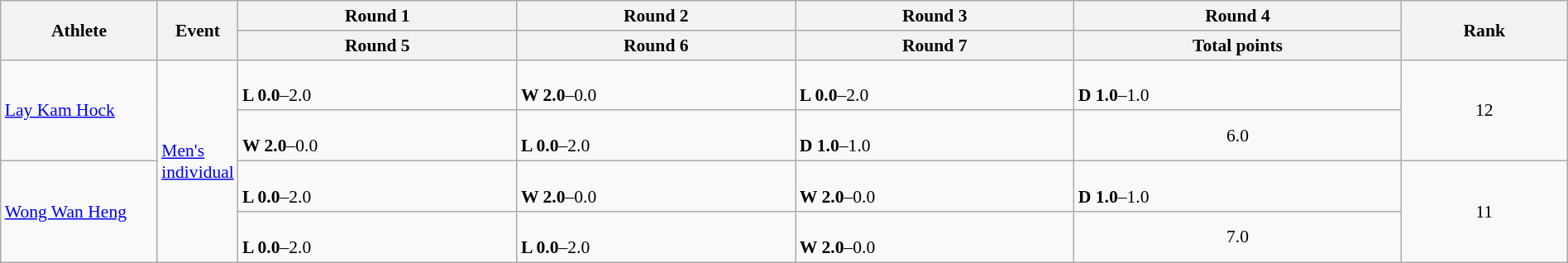<table class="wikitable" width="100%" style="text-align:center; font-size:90%">
<tr>
<th rowspan=2 width="10%">Athlete</th>
<th rowspan=2 width="5%">Event</th>
<th colspan=1>Round 1</th>
<th colspan=1>Round 2</th>
<th colspan=1>Round 3</th>
<th colspan=1>Round 4</th>
<th rowspan=2>Rank</th>
</tr>
<tr>
<th>Round 5</th>
<th>Round 6</th>
<th>Round 7</th>
<th>Total points</th>
</tr>
<tr>
<td align=left rowspan=2><a href='#'>Lay Kam Hock</a></td>
<td align=left rowspan=4><a href='#'>Men's individual</a></td>
<td align=left><br><strong>L 0.0</strong>–2.0</td>
<td align=left><br><strong>W 2.0</strong>–0.0</td>
<td align=left><br><strong>L 0.0</strong>–2.0</td>
<td align=left><br><strong>D 1.0</strong>–1.0</td>
<td rowspan=2>12</td>
</tr>
<tr>
<td align=left><br><strong>W 2.0</strong>–0.0</td>
<td align=left><br><strong>L 0.0</strong>–2.0</td>
<td align=left><br><strong>D 1.0</strong>–1.0</td>
<td>6.0</td>
</tr>
<tr>
<td align=left rowspan=2><a href='#'>Wong Wan Heng</a></td>
<td align=left><br><strong>L 0.0</strong>–2.0</td>
<td align=left><br><strong>W 2.0</strong>–0.0</td>
<td align=left><br><strong>W 2.0</strong>–0.0</td>
<td align=left><br><strong>D 1.0</strong>–1.0</td>
<td rowspan=2>11</td>
</tr>
<tr>
<td align=left><br><strong>L 0.0</strong>–2.0</td>
<td align=left><br><strong>L 0.0</strong>–2.0</td>
<td align=left><br><strong>W 2.0</strong>–0.0</td>
<td>7.0</td>
</tr>
</table>
